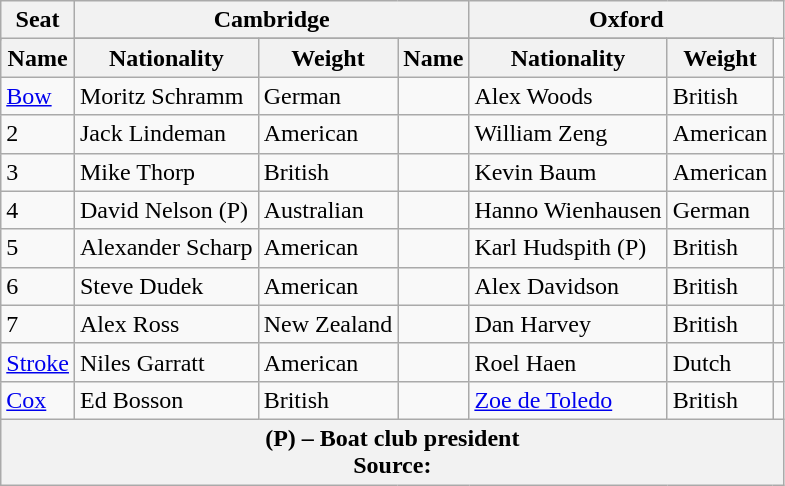<table class="wikitable">
<tr>
<th rowspan="2">Seat</th>
<th colspan="3">Cambridge<br></th>
<th colspan="3">Oxford<br></th>
</tr>
<tr>
</tr>
<tr>
<th>Name</th>
<th>Nationality</th>
<th>Weight</th>
<th>Name</th>
<th>Nationality</th>
<th>Weight</th>
</tr>
<tr>
<td><a href='#'>Bow</a></td>
<td>Moritz Schramm</td>
<td>German</td>
<td></td>
<td>Alex Woods</td>
<td>British</td>
<td></td>
</tr>
<tr>
<td>2</td>
<td>Jack Lindeman</td>
<td>American</td>
<td></td>
<td>William Zeng</td>
<td>American</td>
<td></td>
</tr>
<tr>
<td>3</td>
<td>Mike Thorp</td>
<td>British</td>
<td></td>
<td>Kevin Baum</td>
<td>American</td>
<td></td>
</tr>
<tr>
<td>4</td>
<td>David Nelson (P)</td>
<td>Australian</td>
<td></td>
<td>Hanno Wienhausen</td>
<td>German</td>
<td></td>
</tr>
<tr>
<td>5</td>
<td>Alexander Scharp</td>
<td>American</td>
<td></td>
<td>Karl Hudspith (P)</td>
<td>British</td>
<td></td>
</tr>
<tr>
<td>6</td>
<td>Steve Dudek</td>
<td>American</td>
<td></td>
<td>Alex Davidson</td>
<td>British</td>
<td></td>
</tr>
<tr>
<td>7</td>
<td>Alex Ross</td>
<td>New Zealand</td>
<td></td>
<td>Dan Harvey</td>
<td>British</td>
<td></td>
</tr>
<tr>
<td><a href='#'>Stroke</a></td>
<td>Niles Garratt</td>
<td>American</td>
<td></td>
<td>Roel Haen</td>
<td>Dutch</td>
<td></td>
</tr>
<tr>
<td><a href='#'>Cox</a></td>
<td>Ed Bosson</td>
<td>British</td>
<td></td>
<td><a href='#'>Zoe de Toledo</a></td>
<td>British</td>
<td></td>
</tr>
<tr>
<th colspan="7">(P) – Boat club president<br>Source:</th>
</tr>
</table>
